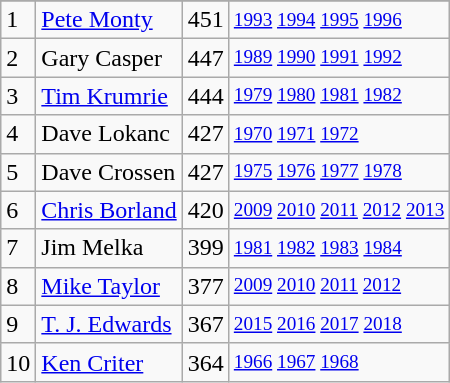<table class="wikitable">
<tr>
</tr>
<tr>
<td>1</td>
<td><a href='#'>Pete Monty</a></td>
<td>451</td>
<td style="font-size:80%;"><a href='#'>1993</a> <a href='#'>1994</a> <a href='#'>1995</a> <a href='#'>1996</a></td>
</tr>
<tr>
<td>2</td>
<td>Gary Casper</td>
<td>447</td>
<td style="font-size:80%;"><a href='#'>1989</a> <a href='#'>1990</a> <a href='#'>1991</a> <a href='#'>1992</a></td>
</tr>
<tr>
<td>3</td>
<td><a href='#'>Tim Krumrie</a></td>
<td>444</td>
<td style="font-size:80%;"><a href='#'>1979</a> <a href='#'>1980</a> <a href='#'>1981</a> <a href='#'>1982</a></td>
</tr>
<tr>
<td>4</td>
<td>Dave Lokanc</td>
<td>427</td>
<td style="font-size:80%;"><a href='#'>1970</a> <a href='#'>1971</a> <a href='#'>1972</a></td>
</tr>
<tr>
<td>5</td>
<td>Dave Crossen</td>
<td>427</td>
<td style="font-size:80%;"><a href='#'>1975</a> <a href='#'>1976</a> <a href='#'>1977</a> <a href='#'>1978</a></td>
</tr>
<tr>
<td>6</td>
<td><a href='#'>Chris Borland</a></td>
<td>420</td>
<td style="font-size:80%;"><a href='#'>2009</a> <a href='#'>2010</a> <a href='#'>2011</a> <a href='#'>2012</a> <a href='#'>2013</a></td>
</tr>
<tr>
<td>7</td>
<td>Jim Melka</td>
<td>399</td>
<td style="font-size:80%;"><a href='#'>1981</a> <a href='#'>1982</a> <a href='#'>1983</a> <a href='#'>1984</a></td>
</tr>
<tr>
<td>8</td>
<td><a href='#'>Mike Taylor</a></td>
<td>377</td>
<td style="font-size:80%;"><a href='#'>2009</a> <a href='#'>2010</a> <a href='#'>2011</a> <a href='#'>2012</a></td>
</tr>
<tr>
<td>9</td>
<td><a href='#'>T. J. Edwards</a></td>
<td>367</td>
<td style="font-size:80%;"><a href='#'>2015</a> <a href='#'>2016</a> <a href='#'>2017</a> <a href='#'>2018</a></td>
</tr>
<tr>
<td>10</td>
<td><a href='#'>Ken Criter</a></td>
<td>364</td>
<td style="font-size:80%;"><a href='#'>1966</a> <a href='#'>1967</a> <a href='#'>1968</a></td>
</tr>
</table>
